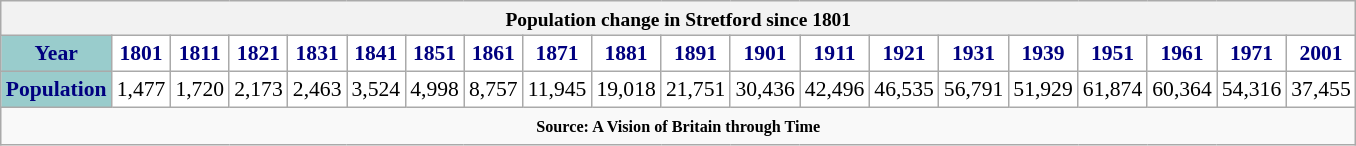<table class="wikitable" style="font-size:90%; width:70%; border:0; text-align:center; line-height:120%;">
<tr>
<th colspan="20" style="text-align:center;font-size:90%;">Population change in Stretford since 1801</th>
</tr>
<tr>
<th style="background:#9cc; color:navy; height:17px;">Year</th>
<th style="background:#fff; color:navy;">1801</th>
<th style="background:#fff; color:navy;">1811</th>
<th style="background:#fff; color:navy;">1821</th>
<th style="background:#fff; color:navy;">1831</th>
<th style="background:#fff; color:navy;">1841</th>
<th style="background:#fff; color:navy;">1851</th>
<th style="background:#fff; color:navy;">1861</th>
<th style="background:#fff; color:navy;">1871</th>
<th style="background:#fff; color:navy;">1881</th>
<th style="background:#fff; color:navy;">1891</th>
<th style="background:#fff; color:navy;">1901</th>
<th style="background:#fff; color:navy;">1911</th>
<th style="background:#fff; color:navy;">1921</th>
<th style="background:#fff; color:navy;">1931</th>
<th style="background:#fff; color:navy;">1939</th>
<th style="background:#fff; color:navy;">1951</th>
<th style="background:#fff; color:navy;">1961</th>
<th style="background:#fff; color:navy;">1971</th>
<th style="background:#fff; color:navy;">2001</th>
</tr>
<tr style="text-align:center;">
<th style="background:#9cc; color:navy; height:17px;">Population</th>
<td style="background:#fff; color:black;">1,477</td>
<td style="background:#fff; color:black;">1,720</td>
<td style="background:#fff; color:black;">2,173</td>
<td style="background:#fff; color:black;">2,463</td>
<td style="background:#fff; color:black;">3,524</td>
<td style="background:#fff; color:black;">4,998</td>
<td style="background:#fff; color:black;">8,757</td>
<td style="background:#fff; color:black;">11,945</td>
<td style="background:#fff; color:black;">19,018</td>
<td style="background:#fff; color:black;">21,751</td>
<td style="background:#fff; color:black;">30,436</td>
<td style="background:#fff; color:black;">42,496</td>
<td style="background:#fff; color:black;">46,535</td>
<td style="background:#fff; color:black;">56,791</td>
<td style="background:#fff; color:black;">51,929</td>
<td style="background:#fff; color:black;">61,874</td>
<td style="background:#fff; color:black;">60,364</td>
<td style="background:#fff; color:black;">54,316</td>
<td style="background:#fff; color:black;">37,455</td>
</tr>
<tr>
<td colspan="20" style="text-align:center;font-size:90%;"><small><strong>Source: A Vision of Britain through Time</strong></small></td>
</tr>
</table>
